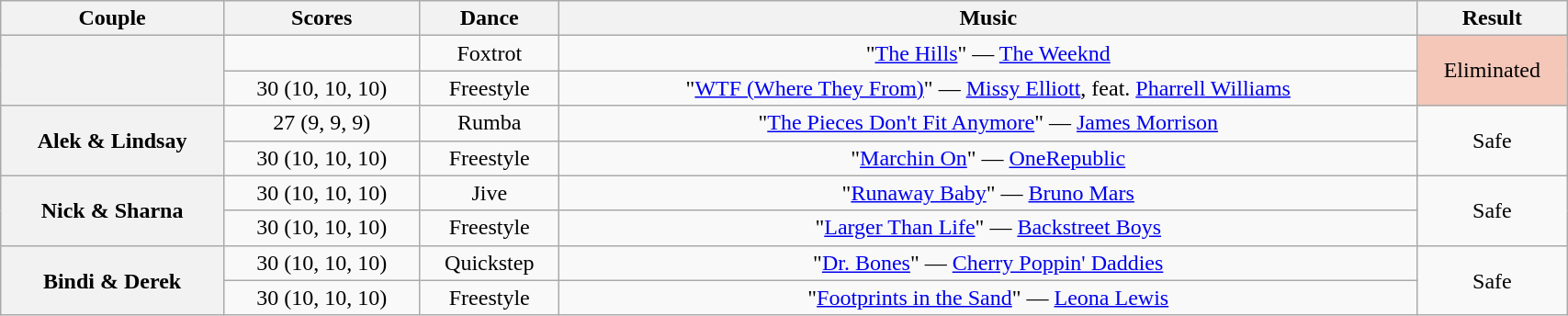<table class="wikitable sortable" style="text-align:center; width:90%">
<tr>
<th scope="col">Couple</th>
<th scope="col">Scores</th>
<th scope="col" class="unsortable">Dance</th>
<th scope="col" class="unsortable">Music</th>
<th scope="col" class="unsortable">Result</th>
</tr>
<tr>
<th scope="row" rowspan=2></th>
<td></td>
<td>Foxtrot</td>
<td>"<a href='#'>The Hills</a>" — <a href='#'>The Weeknd</a></td>
<td rowspan=2 bgcolor=f4c7b8>Eliminated</td>
</tr>
<tr>
<td>30 (10, 10, 10)</td>
<td>Freestyle</td>
<td>"<a href='#'>WTF (Where They From)</a>" — <a href='#'>Missy Elliott</a>, feat. <a href='#'>Pharrell Williams</a></td>
</tr>
<tr>
<th scope="row" rowspan=2>Alek & Lindsay</th>
<td>27 (9, 9, 9)</td>
<td>Rumba</td>
<td>"<a href='#'>The Pieces Don't Fit Anymore</a>" — <a href='#'>James Morrison</a></td>
<td rowspan=2>Safe</td>
</tr>
<tr>
<td>30 (10, 10, 10)</td>
<td>Freestyle</td>
<td>"<a href='#'>Marchin On</a>" — <a href='#'>OneRepublic</a></td>
</tr>
<tr>
<th scope="row" rowspan=2>Nick & Sharna</th>
<td>30 (10, 10, 10)</td>
<td>Jive</td>
<td>"<a href='#'>Runaway Baby</a>" — <a href='#'>Bruno Mars</a></td>
<td rowspan=2>Safe</td>
</tr>
<tr>
<td>30 (10, 10, 10)</td>
<td>Freestyle</td>
<td>"<a href='#'>Larger Than Life</a>" — <a href='#'>Backstreet Boys</a></td>
</tr>
<tr>
<th scope="row" rowspan=2>Bindi & Derek</th>
<td>30 (10, 10, 10)</td>
<td>Quickstep</td>
<td>"<a href='#'>Dr. Bones</a>" — <a href='#'>Cherry Poppin' Daddies</a></td>
<td rowspan=2>Safe</td>
</tr>
<tr>
<td>30 (10, 10, 10)</td>
<td>Freestyle</td>
<td>"<a href='#'>Footprints in the Sand</a>" — <a href='#'>Leona Lewis</a></td>
</tr>
</table>
